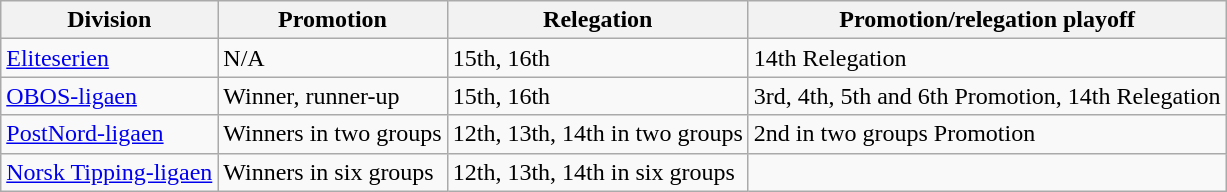<table class="wikitable" style="text-align:left;">
<tr>
<th>Division</th>
<th>Promotion</th>
<th>Relegation</th>
<th>Promotion/relegation playoff</th>
</tr>
<tr>
<td><a href='#'>Eliteserien</a></td>
<td>N/A</td>
<td>15th, 16th</td>
<td>14th Relegation</td>
</tr>
<tr>
<td><a href='#'>OBOS-ligaen</a></td>
<td>Winner, runner-up</td>
<td>15th, 16th</td>
<td>3rd, 4th, 5th and 6th Promotion, 14th Relegation</td>
</tr>
<tr>
<td><a href='#'>PostNord-ligaen</a></td>
<td>Winners in two groups</td>
<td>12th, 13th, 14th in two groups</td>
<td>2nd in two groups Promotion</td>
</tr>
<tr>
<td><a href='#'>Norsk Tipping-ligaen</a></td>
<td>Winners in six groups</td>
<td>12th, 13th, 14th in six groups</td>
<td></td>
</tr>
</table>
